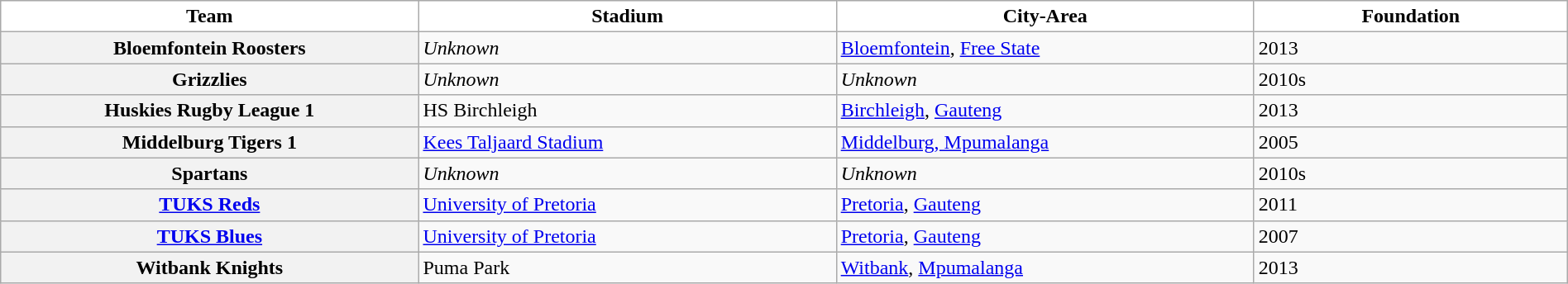<table class="wikitable" style="width:100%; text-align:left">
<tr>
<th style="background:white; width:20%">Team</th>
<th style="background:white; width:20%">Stadium</th>
<th style="background:white; width:20%">City-Area</th>
<th style="background:white; width:15%; text-align:centre">Foundation</th>
</tr>
<tr>
<th>Bloemfontein Roosters</th>
<td><em>Unknown</em></td>
<td><a href='#'>Bloemfontein</a>, <a href='#'>Free State</a></td>
<td>2013</td>
</tr>
<tr>
<th>Grizzlies</th>
<td><em>Unknown</em></td>
<td><em>Unknown</em></td>
<td>2010s</td>
</tr>
<tr>
<th>Huskies Rugby League 1</th>
<td>HS Birchleigh</td>
<td><a href='#'>Birchleigh</a>, <a href='#'>Gauteng</a></td>
<td>2013</td>
</tr>
<tr>
<th>Middelburg Tigers 1</th>
<td><a href='#'>Kees Taljaard Stadium</a></td>
<td><a href='#'>Middelburg, Mpumalanga</a></td>
<td>2005</td>
</tr>
<tr>
<th>Spartans</th>
<td><em>Unknown</em></td>
<td><em>Unknown</em></td>
<td>2010s</td>
</tr>
<tr>
<th><a href='#'>TUKS Reds</a></th>
<td><a href='#'>University of Pretoria</a></td>
<td><a href='#'>Pretoria</a>, <a href='#'>Gauteng</a></td>
<td>2011</td>
</tr>
<tr>
<th><a href='#'>TUKS Blues</a></th>
<td><a href='#'>University of Pretoria</a></td>
<td><a href='#'>Pretoria</a>, <a href='#'>Gauteng</a></td>
<td>2007</td>
</tr>
<tr>
<th>Witbank Knights</th>
<td>Puma Park</td>
<td><a href='#'>Witbank</a>, <a href='#'>Mpumalanga</a></td>
<td>2013</td>
</tr>
</table>
